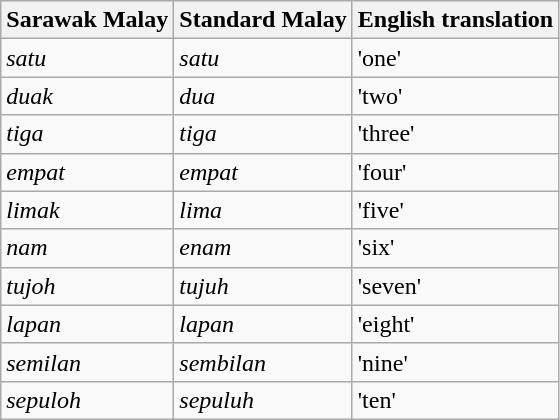<table class="wikitable">
<tr>
<th>Sarawak Malay</th>
<th>Standard Malay</th>
<th>English translation</th>
</tr>
<tr>
<td><em>satu</em></td>
<td><em>satu</em></td>
<td>'one'</td>
</tr>
<tr>
<td><em>duak</em></td>
<td><em>dua</em></td>
<td>'two'</td>
</tr>
<tr>
<td><em>tiga</em></td>
<td><em>tiga</em></td>
<td>'three'</td>
</tr>
<tr>
<td><em>empat</em></td>
<td><em>empat</em></td>
<td>'four'</td>
</tr>
<tr>
<td><em>limak</em></td>
<td><em>lima</em></td>
<td>'five'</td>
</tr>
<tr>
<td><em>nam</em></td>
<td><em>enam</em></td>
<td>'six'</td>
</tr>
<tr>
<td><em>tujoh</em></td>
<td><em>tujuh</em></td>
<td>'seven'</td>
</tr>
<tr>
<td><em>lapan</em></td>
<td><em>lapan</em></td>
<td>'eight'</td>
</tr>
<tr>
<td><em>semilan</em></td>
<td><em>sembilan</em></td>
<td>'nine'</td>
</tr>
<tr>
<td><em>sepuloh</em></td>
<td><em>sepuluh</em></td>
<td>'ten'</td>
</tr>
</table>
